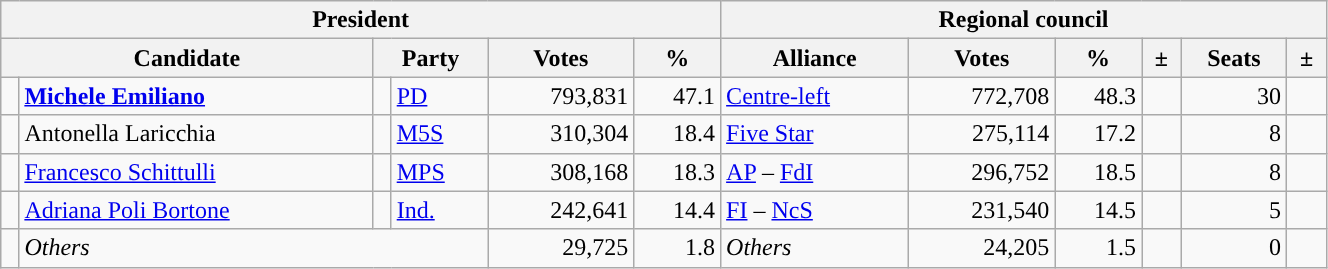<table class="wikitable" style="text-align:right; style="width=70%">
<tr>
<th colspan="6">President</th>
<th colspan="6">Regional council</th>
</tr>
<tr>
<th colspan="2">Candidate</th>
<th colspan="2">Party</th>
<th>Votes</th>
<th>%</th>
<th>Alliance</th>
<th>Votes</th>
<th>%</th>
<th>±</th>
<th>Seats</th>
<th>±</th>
</tr>
<tr>
<td></td>
<td style="text-align:left"><strong><a href='#'>Michele Emiliano</a></strong></td>
<td></td>
<td style="text-align:left"><a href='#'>PD</a></td>
<td>793,831</td>
<td>47.1</td>
<td style="text-align:left"><a href='#'>Centre-left</a></td>
<td>772,708</td>
<td>48.3</td>
<td></td>
<td>30</td>
<td></td>
</tr>
<tr>
<td></td>
<td style="text-align:left">Antonella Laricchia</td>
<td></td>
<td style="text-align:left"><a href='#'>M5S</a></td>
<td>310,304</td>
<td>18.4</td>
<td style="text-align:left"><a href='#'>Five Star</a></td>
<td>275,114</td>
<td>17.2</td>
<td></td>
<td>8</td>
<td></td>
</tr>
<tr>
<td></td>
<td style="text-align:left"><a href='#'>Francesco Schittulli</a></td>
<td></td>
<td style="text-align:left"><a href='#'>MPS</a></td>
<td>308,168</td>
<td>18.3</td>
<td style="text-align:left"><a href='#'>AP</a> – <a href='#'>FdI</a></td>
<td>296,752</td>
<td>18.5</td>
<td></td>
<td>8</td>
<td></td>
</tr>
<tr>
<td></td>
<td style="text-align:left"><a href='#'>Adriana Poli Bortone</a></td>
<td></td>
<td style="text-align:left"><a href='#'>Ind.</a></td>
<td>242,641</td>
<td>14.4</td>
<td style="text-align:left"><a href='#'>FI</a> – <a href='#'>NcS</a></td>
<td>231,540</td>
<td>14.5</td>
<td></td>
<td>5</td>
<td></td>
</tr>
<tr>
<td></td>
<td colspan="3" style="text-align:left"><em>Others</em></td>
<td>29,725</td>
<td>1.8</td>
<td style="text-align:left"><em>Others</em></td>
<td>24,205</td>
<td>1.5</td>
<td></td>
<td>0</td>
<td></td>
</tr>
</table>
